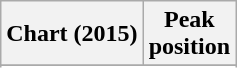<table class="wikitable sortable plainrowheaders" style="text-align:center;">
<tr>
<th scope="col">Chart (2015)</th>
<th scope="col">Peak<br>position</th>
</tr>
<tr>
</tr>
<tr>
</tr>
<tr>
</tr>
</table>
